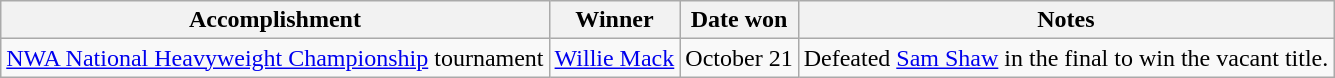<table class="wikitable">
<tr>
<th>Accomplishment</th>
<th>Winner</th>
<th>Date won</th>
<th>Notes</th>
</tr>
<tr>
<td><a href='#'>NWA National Heavyweight Championship</a> tournament</td>
<td><a href='#'>Willie Mack</a></td>
<td>October 21</td>
<td>Defeated <a href='#'>Sam Shaw</a>  in the final to win the vacant title.</td>
</tr>
</table>
